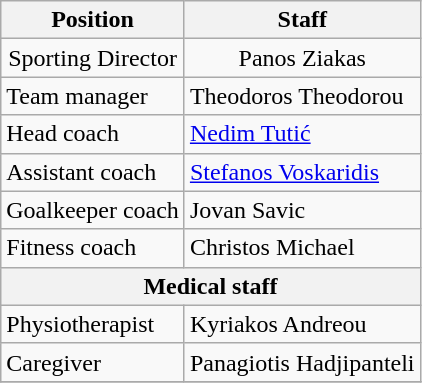<table class="wikitable" style="text-align: center">
<tr>
<th align=left>Position</th>
<th align=left>Staff</th>
</tr>
<tr>
<td>Sporting Director</td>
<td>Panos Ziakas</td>
</tr>
<tr>
<td align=left>Team manager</td>
<td align=left> Theodoros Theodorou</td>
</tr>
<tr>
<td align=left>Head coach</td>
<td align=left> <a href='#'>Nedim Tutić</a></td>
</tr>
<tr>
<td align=left>Assistant coach</td>
<td align=left> <a href='#'>Stefanos Voskaridis</a></td>
</tr>
<tr>
<td align=left>Goalkeeper coach</td>
<td align=left> Jovan Savic</td>
</tr>
<tr>
<td align=left>Fitness coach</td>
<td align=left> Christos Michael</td>
</tr>
<tr>
<th colspan="2">Medical staff</th>
</tr>
<tr>
<td rowspan="1" align=left>Physiotherapist</td>
<td align=left> Kyriakos Andreou</td>
</tr>
<tr>
<td rowspan="1" align=left>Caregiver</td>
<td align=left> Panagiotis Hadjipanteli</td>
</tr>
<tr>
</tr>
</table>
